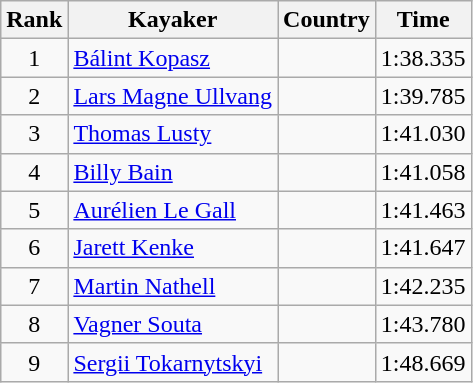<table class="wikitable" style="text-align:center">
<tr>
<th>Rank</th>
<th>Kayaker</th>
<th>Country</th>
<th>Time</th>
</tr>
<tr>
<td>1</td>
<td align="left"><a href='#'>Bálint Kopasz</a></td>
<td align="left"></td>
<td>1:38.335</td>
</tr>
<tr>
<td>2</td>
<td align="left"><a href='#'>Lars Magne Ullvang</a></td>
<td align="left"></td>
<td>1:39.785</td>
</tr>
<tr>
<td>3</td>
<td align="left"><a href='#'>Thomas Lusty</a></td>
<td align="left"></td>
<td>1:41.030</td>
</tr>
<tr>
<td>4</td>
<td align="left"><a href='#'>Billy Bain</a></td>
<td align="left"></td>
<td>1:41.058</td>
</tr>
<tr>
<td>5</td>
<td align="left"><a href='#'>Aurélien Le Gall</a></td>
<td align="left"></td>
<td>1:41.463</td>
</tr>
<tr>
<td>6</td>
<td align="left"><a href='#'>Jarett Kenke</a></td>
<td align="left"></td>
<td>1:41.647</td>
</tr>
<tr>
<td>7</td>
<td align="left"><a href='#'>Martin Nathell</a></td>
<td align="left"></td>
<td>1:42.235</td>
</tr>
<tr>
<td>8</td>
<td align="left"><a href='#'>Vagner Souta</a></td>
<td align="left"></td>
<td>1:43.780</td>
</tr>
<tr>
<td>9</td>
<td align="left"><a href='#'>Sergii Tokarnytskyi</a></td>
<td align="left"></td>
<td>1:48.669</td>
</tr>
</table>
